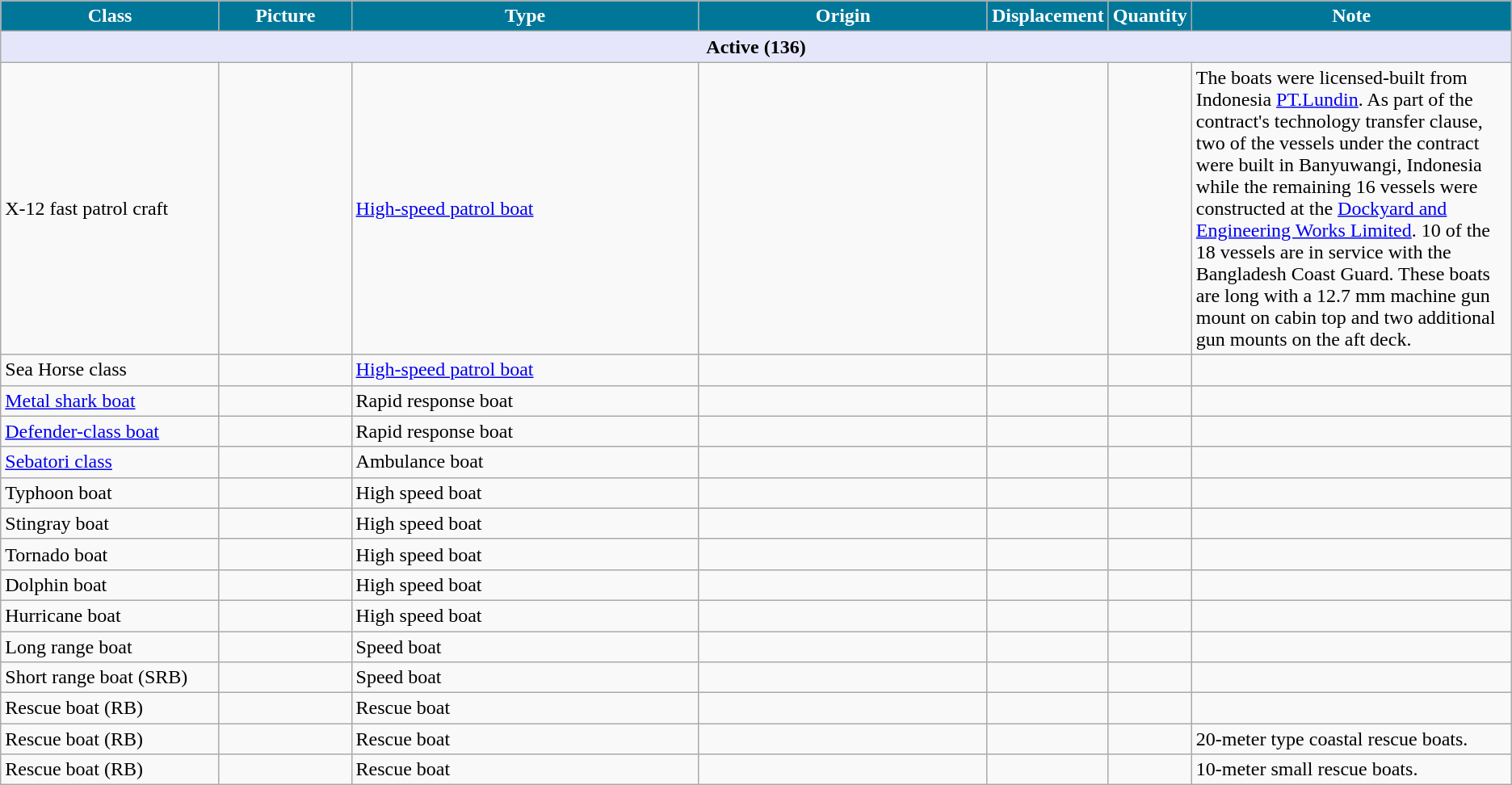<table class="wikitable">
<tr>
<th style="color:#fff; background:#079; width:15%;">Class</th>
<th style="color:#fff; background:#079; width:9%;">Picture</th>
<th style="color:#fff; background:#079; width:24%;">Type</th>
<th style="color:#fff; background:#079; width:20%;">Origin</th>
<th style="color:#fff; background:#079; width:5%;">Displacement</th>
<th style="color:#fff; background:#079; width:5%;">Quantity</th>
<th style="color:#fff; background:#079; width:30%;">Note</th>
</tr>
<tr>
<th colspan="7" style="background: lavender;">Active (136)</th>
</tr>
<tr>
<td>X-12 fast patrol craft</td>
<td></td>
<td><a href='#'>High-speed patrol boat</a></td>
<td><br></td>
<td></td>
<td></td>
<td>The boats were licensed-built from Indonesia <a href='#'>PT.Lundin</a>. As part of the contract's technology transfer clause, two of the vessels under the contract were built in Banyuwangi, Indonesia while the remaining 16 vessels were constructed at the <a href='#'>Dockyard and Engineering Works Limited</a>. 10 of the 18 vessels are in service with the Bangladesh Coast Guard. These boats are  long with a 12.7 mm machine gun mount on cabin top and two additional gun mounts on the aft deck.</td>
</tr>
<tr>
<td>Sea Horse class</td>
<td></td>
<td><a href='#'>High-speed patrol boat</a></td>
<td></td>
<td></td>
<td></td>
<td></td>
</tr>
<tr>
<td><a href='#'>Metal shark boat</a></td>
<td></td>
<td>Rapid response boat</td>
<td></td>
<td></td>
<td></td>
<td></td>
</tr>
<tr>
<td><a href='#'>Defender-class boat</a></td>
<td></td>
<td>Rapid response boat</td>
<td></td>
<td></td>
<td></td>
<td></td>
</tr>
<tr>
<td><a href='#'>Sebatori class</a></td>
<td></td>
<td>Ambulance boat</td>
<td></td>
<td></td>
<td></td>
<td></td>
</tr>
<tr>
<td>Typhoon boat</td>
<td></td>
<td>High speed boat</td>
<td></td>
<td></td>
<td></td>
<td></td>
</tr>
<tr>
<td>Stingray boat</td>
<td></td>
<td>High speed boat</td>
<td></td>
<td></td>
<td></td>
<td></td>
</tr>
<tr>
<td>Tornado boat</td>
<td></td>
<td>High speed boat</td>
<td></td>
<td></td>
<td></td>
<td></td>
</tr>
<tr>
<td>Dolphin boat</td>
<td></td>
<td>High speed boat</td>
<td></td>
<td></td>
<td></td>
<td></td>
</tr>
<tr>
<td>Hurricane boat</td>
<td></td>
<td>High speed boat</td>
<td></td>
<td></td>
<td></td>
<td></td>
</tr>
<tr>
<td>Long range boat</td>
<td></td>
<td>Speed boat</td>
<td></td>
<td></td>
<td></td>
<td></td>
</tr>
<tr>
<td>Short range boat (SRB)</td>
<td></td>
<td>Speed boat</td>
<td></td>
<td></td>
<td></td>
<td></td>
</tr>
<tr>
<td>Rescue boat (RB)</td>
<td></td>
<td>Rescue boat</td>
<td></td>
<td></td>
<td></td>
<td></td>
</tr>
<tr>
<td>Rescue boat (RB)</td>
<td></td>
<td>Rescue boat</td>
<td></td>
<td></td>
<td></td>
<td>20-meter type coastal rescue boats.</td>
</tr>
<tr>
<td>Rescue boat (RB)</td>
<td></td>
<td>Rescue boat</td>
<td></td>
<td></td>
<td></td>
<td>10-meter small rescue boats.</td>
</tr>
</table>
